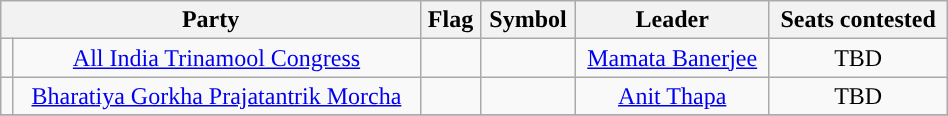<table class="wikitable" width="50%" style="text-align:center;">
<tr>
<th colspan="2">Party</th>
<th>Flag</th>
<th>Symbol</th>
<th>Leader</th>
<th>Seats contested</th>
</tr>
<tr>
<td></td>
<td><a href='#'>All India Trinamool Congress</a></td>
<td></td>
<td></td>
<td><a href='#'>Mamata Banerjee</a></td>
<td>TBD</td>
</tr>
<tr>
<td></td>
<td><a href='#'>Bharatiya Gorkha Prajatantrik Morcha</a></td>
<td></td>
<td></td>
<td><a href='#'>Anit Thapa</a></td>
<td>TBD</td>
</tr>
<tr>
</tr>
</table>
